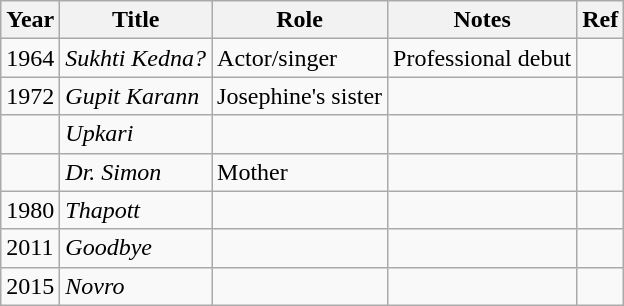<table class="wikitable sortable">
<tr>
<th>Year</th>
<th>Title</th>
<th>Role</th>
<th>Notes</th>
<th>Ref</th>
</tr>
<tr>
<td>1964</td>
<td><em>Sukhti Kedna?</em></td>
<td>Actor/singer</td>
<td>Professional debut</td>
<td></td>
</tr>
<tr>
<td>1972</td>
<td><em>Gupit Karann </em></td>
<td>Josephine's sister</td>
<td></td>
<td></td>
</tr>
<tr>
<td></td>
<td><em>Upkari</em></td>
<td></td>
<td></td>
<td></td>
</tr>
<tr>
<td></td>
<td><em>Dr. Simon</em></td>
<td>Mother</td>
<td></td>
<td></td>
</tr>
<tr>
<td>1980</td>
<td><em>Thapott</em></td>
<td></td>
<td></td>
<td></td>
</tr>
<tr>
<td>2011</td>
<td><em>Goodbye</em></td>
<td></td>
<td></td>
<td></td>
</tr>
<tr>
<td>2015</td>
<td><em>Novro</em></td>
<td></td>
<td></td>
<td></td>
</tr>
</table>
